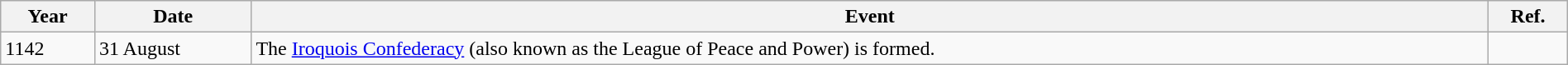<table class="wikitable" width="100%">
<tr>
<th style="width:6%">Year</th>
<th style="width:10%">Date</th>
<th>Event</th>
<th>Ref.</th>
</tr>
<tr>
<td>1142</td>
<td>31 August</td>
<td>The <a href='#'>Iroquois Confederacy</a> (also known as the League of Peace and Power) is formed.</td>
<td></td>
</tr>
</table>
